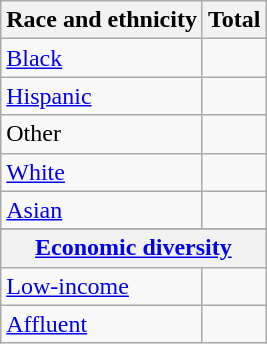<table class="wikitable floatright sortable collapsible"; text-align:right; font-size:80%;">
<tr>
<th>Race and ethnicity</th>
<th colspan="2" data-sort-type=number>Total</th>
</tr>
<tr>
<td><a href='#'>Black</a></td>
<td align=right></td>
</tr>
<tr>
<td><a href='#'>Hispanic</a></td>
<td align=right></td>
</tr>
<tr>
<td>Other</td>
<td align=right></td>
</tr>
<tr>
<td><a href='#'>White</a></td>
<td align=right></td>
</tr>
<tr>
<td><a href='#'>Asian</a></td>
<td align=right></td>
</tr>
<tr>
</tr>
<tr>
<th colspan="4" data-sort-type=number><a href='#'>Economic diversity</a></th>
</tr>
<tr>
<td><a href='#'>Low-income</a></td>
<td align=right></td>
</tr>
<tr>
<td><a href='#'>Affluent</a></td>
<td align=right></td>
</tr>
</table>
